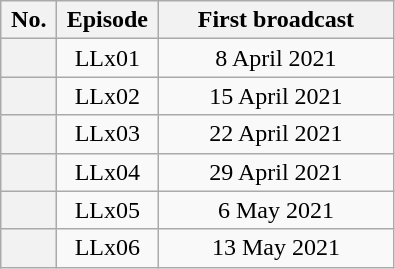<table class="wikitable plainrowheaders"  style="text-align:center;">
<tr>
<th scope"col" style="width:30px;">No.</th>
<th scope"col" style="width:60px;">Episode</th>
<th scope"col" style="width:150px;">First broadcast</th>
</tr>
<tr style="background:;">
<th scope="row"></th>
<td>LLx01</td>
<td>8 April 2021</td>
</tr>
<tr style="background:;">
<th scope="row"></th>
<td>LLx02</td>
<td>15 April 2021</td>
</tr>
<tr style="background:;">
<th scope="row"></th>
<td>LLx03</td>
<td>22 April 2021</td>
</tr>
<tr style="background:;">
<th scope="row"></th>
<td>LLx04</td>
<td>29 April 2021</td>
</tr>
<tr style="background:;">
<th scope="row"></th>
<td>LLx05</td>
<td>6 May 2021</td>
</tr>
<tr style="background:;">
<th scope="row"></th>
<td>LLx06</td>
<td>13 May 2021</td>
</tr>
</table>
